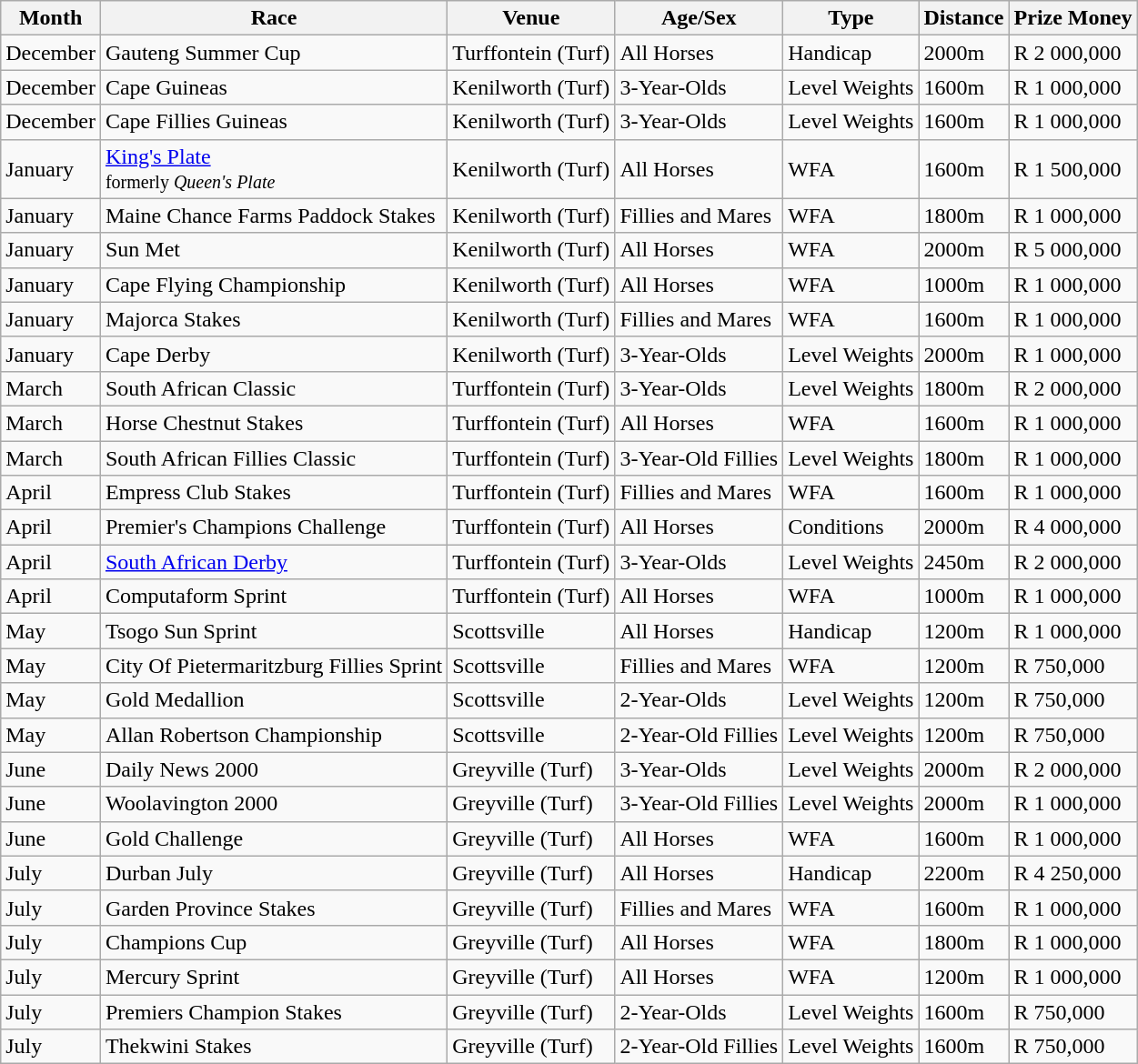<table class="wikitable">
<tr>
<th>Month</th>
<th>Race</th>
<th>Venue</th>
<th>Age/Sex</th>
<th>Type</th>
<th>Distance</th>
<th>Prize Money</th>
</tr>
<tr>
<td>December</td>
<td>Gauteng Summer Cup</td>
<td>Turffontein (Turf)</td>
<td>All Horses</td>
<td>Handicap</td>
<td>2000m</td>
<td>R 2 000,000</td>
</tr>
<tr>
<td>December</td>
<td>Cape Guineas</td>
<td>Kenilworth (Turf)</td>
<td>3-Year-Olds</td>
<td>Level Weights</td>
<td>1600m</td>
<td>R 1 000,000</td>
</tr>
<tr>
<td>December</td>
<td>Cape Fillies Guineas</td>
<td>Kenilworth (Turf)</td>
<td>3-Year-Olds</td>
<td>Level Weights</td>
<td>1600m</td>
<td>R 1 000,000</td>
</tr>
<tr>
<td>January</td>
<td><a href='#'>King's Plate</a><small><br>formerly <em>Queen's Plate</em> </small></td>
<td>Kenilworth (Turf)</td>
<td>All Horses</td>
<td>WFA</td>
<td>1600m</td>
<td>R 1 500,000</td>
</tr>
<tr>
<td>January</td>
<td>Maine Chance Farms Paddock Stakes</td>
<td>Kenilworth (Turf)</td>
<td>Fillies and Mares</td>
<td>WFA</td>
<td>1800m</td>
<td>R 1 000,000</td>
</tr>
<tr>
<td>January</td>
<td>Sun Met</td>
<td>Kenilworth (Turf)</td>
<td>All Horses</td>
<td>WFA</td>
<td>2000m</td>
<td>R 5 000,000</td>
</tr>
<tr>
<td>January</td>
<td>Cape Flying Championship</td>
<td>Kenilworth (Turf)</td>
<td>All Horses</td>
<td>WFA</td>
<td>1000m</td>
<td>R 1 000,000</td>
</tr>
<tr>
<td>January</td>
<td>Majorca Stakes</td>
<td>Kenilworth (Turf)</td>
<td>Fillies and Mares</td>
<td>WFA</td>
<td>1600m</td>
<td>R 1 000,000</td>
</tr>
<tr>
<td>January</td>
<td>Cape Derby</td>
<td>Kenilworth (Turf)</td>
<td>3-Year-Olds</td>
<td>Level Weights</td>
<td>2000m</td>
<td>R 1 000,000</td>
</tr>
<tr>
<td>March</td>
<td>South African Classic</td>
<td>Turffontein (Turf)</td>
<td>3-Year-Olds</td>
<td>Level Weights</td>
<td>1800m</td>
<td>R 2 000,000</td>
</tr>
<tr>
<td>March</td>
<td>Horse Chestnut Stakes</td>
<td>Turffontein (Turf)</td>
<td>All Horses</td>
<td>WFA</td>
<td>1600m</td>
<td>R 1 000,000</td>
</tr>
<tr>
<td>March</td>
<td>South African Fillies Classic</td>
<td>Turffontein (Turf)</td>
<td>3-Year-Old Fillies</td>
<td>Level Weights</td>
<td>1800m</td>
<td>R 1 000,000</td>
</tr>
<tr>
<td>April</td>
<td>Empress Club Stakes</td>
<td>Turffontein (Turf)</td>
<td>Fillies and Mares</td>
<td>WFA</td>
<td>1600m</td>
<td>R 1 000,000</td>
</tr>
<tr>
<td>April</td>
<td>Premier's Champions Challenge</td>
<td>Turffontein (Turf)</td>
<td>All Horses</td>
<td>Conditions</td>
<td>2000m</td>
<td>R 4 000,000</td>
</tr>
<tr>
<td>April</td>
<td><a href='#'>South African Derby</a></td>
<td>Turffontein (Turf)</td>
<td>3-Year-Olds</td>
<td>Level Weights</td>
<td>2450m</td>
<td>R 2 000,000</td>
</tr>
<tr>
<td>April</td>
<td>Computaform Sprint</td>
<td>Turffontein (Turf)</td>
<td>All Horses</td>
<td>WFA</td>
<td>1000m</td>
<td>R 1 000,000</td>
</tr>
<tr>
<td>May</td>
<td>Tsogo Sun Sprint</td>
<td>Scottsville</td>
<td>All Horses</td>
<td>Handicap</td>
<td>1200m</td>
<td>R 1 000,000</td>
</tr>
<tr>
<td>May</td>
<td>City Of Pietermaritzburg Fillies Sprint</td>
<td>Scottsville</td>
<td>Fillies and Mares</td>
<td>WFA</td>
<td>1200m</td>
<td>R 750,000</td>
</tr>
<tr>
<td>May</td>
<td>Gold Medallion</td>
<td>Scottsville</td>
<td>2-Year-Olds</td>
<td>Level Weights</td>
<td>1200m</td>
<td>R 750,000</td>
</tr>
<tr>
<td>May</td>
<td>Allan Robertson Championship</td>
<td>Scottsville</td>
<td>2-Year-Old Fillies</td>
<td>Level Weights</td>
<td>1200m</td>
<td>R 750,000</td>
</tr>
<tr>
<td>June</td>
<td>Daily News 2000</td>
<td>Greyville (Turf)</td>
<td>3-Year-Olds</td>
<td>Level Weights</td>
<td>2000m</td>
<td>R 2 000,000</td>
</tr>
<tr>
<td>June</td>
<td>Woolavington 2000</td>
<td>Greyville (Turf)</td>
<td>3-Year-Old Fillies</td>
<td>Level Weights</td>
<td>2000m</td>
<td>R 1 000,000</td>
</tr>
<tr>
<td>June</td>
<td>Gold Challenge</td>
<td>Greyville (Turf)</td>
<td>All Horses</td>
<td>WFA</td>
<td>1600m</td>
<td>R 1 000,000</td>
</tr>
<tr>
<td>July</td>
<td>Durban July</td>
<td>Greyville (Turf)</td>
<td>All Horses</td>
<td>Handicap</td>
<td>2200m</td>
<td>R 4 250,000</td>
</tr>
<tr>
<td>July</td>
<td>Garden Province Stakes</td>
<td>Greyville (Turf)</td>
<td>Fillies and Mares</td>
<td>WFA</td>
<td>1600m</td>
<td>R 1 000,000</td>
</tr>
<tr>
<td>July</td>
<td>Champions Cup</td>
<td>Greyville (Turf)</td>
<td>All Horses</td>
<td>WFA</td>
<td>1800m</td>
<td>R 1 000,000</td>
</tr>
<tr>
<td>July</td>
<td>Mercury Sprint</td>
<td>Greyville (Turf)</td>
<td>All Horses</td>
<td>WFA</td>
<td>1200m</td>
<td>R 1 000,000</td>
</tr>
<tr>
<td>July</td>
<td>Premiers Champion Stakes</td>
<td>Greyville (Turf)</td>
<td>2-Year-Olds</td>
<td>Level Weights</td>
<td>1600m</td>
<td>R 750,000</td>
</tr>
<tr>
<td>July</td>
<td>Thekwini Stakes</td>
<td>Greyville (Turf)</td>
<td>2-Year-Old Fillies</td>
<td>Level Weights</td>
<td>1600m</td>
<td>R 750,000</td>
</tr>
</table>
